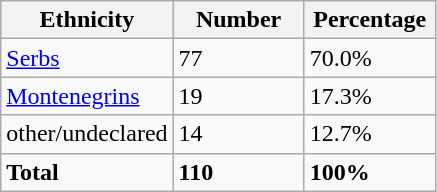<table class="wikitable">
<tr>
<th width="100px">Ethnicity</th>
<th width="80px">Number</th>
<th width="80px">Percentage</th>
</tr>
<tr>
<td><a href='#'>Serbs</a></td>
<td>77</td>
<td>70.0%</td>
</tr>
<tr>
<td><a href='#'>Montenegrins</a></td>
<td>19</td>
<td>17.3%</td>
</tr>
<tr>
<td>other/undeclared</td>
<td>14</td>
<td>12.7%</td>
</tr>
<tr>
<td><strong>Total</strong></td>
<td><strong>110</strong></td>
<td><strong>100%</strong></td>
</tr>
</table>
